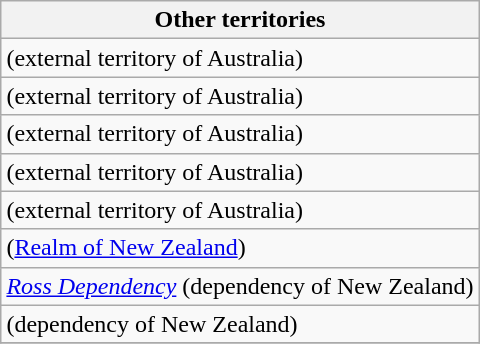<table class="wikitable sortable" border="1" style="margin: 1em auto 1em auto">
<tr>
<th class="unsortable">Other territories</th>
</tr>
<tr>
<td> (external territory of Australia)</td>
</tr>
<tr>
<td> (external territory of Australia)</td>
</tr>
<tr>
<td> (external territory of Australia)</td>
</tr>
<tr>
<td> (external territory of Australia)</td>
</tr>
<tr>
<td> (external territory of Australia)</td>
</tr>
<tr>
<td> (<a href='#'>Realm of New Zealand</a>)</td>
</tr>
<tr>
<td><em><a href='#'>Ross Dependency</a></em> (dependency of New Zealand)</td>
</tr>
<tr>
<td> (dependency of New Zealand)</td>
</tr>
<tr>
</tr>
</table>
